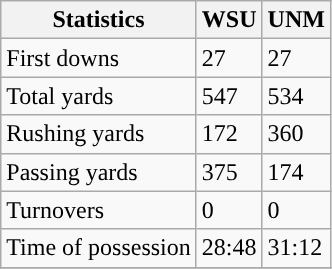<table class="wikitable" style="float: left;">
<tr>
<th>Statistics</th>
<th>WSU</th>
<th>UNM</th>
</tr>
<tr>
<td>First downs</td>
<td>27</td>
<td>27</td>
</tr>
<tr>
<td>Total yards</td>
<td>547</td>
<td>534</td>
</tr>
<tr>
<td>Rushing yards</td>
<td>172</td>
<td>360</td>
</tr>
<tr>
<td>Passing yards</td>
<td>375</td>
<td>174</td>
</tr>
<tr>
<td>Turnovers</td>
<td>0</td>
<td>0</td>
</tr>
<tr>
<td>Time of possession</td>
<td>28:48</td>
<td>31:12</td>
</tr>
<tr>
</tr>
</table>
